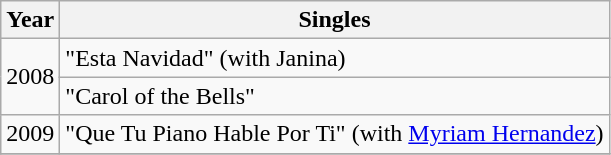<table class="wikitable">
<tr>
<th>Year</th>
<th>Singles</th>
</tr>
<tr>
<td rowspan="2">2008</td>
<td>"Esta Navidad" (with Janina)</td>
</tr>
<tr>
<td>"Carol of the Bells"</td>
</tr>
<tr>
<td>2009</td>
<td>"Que Tu Piano Hable Por Ti" (with <a href='#'>Myriam Hernandez</a>)</td>
</tr>
<tr>
</tr>
</table>
